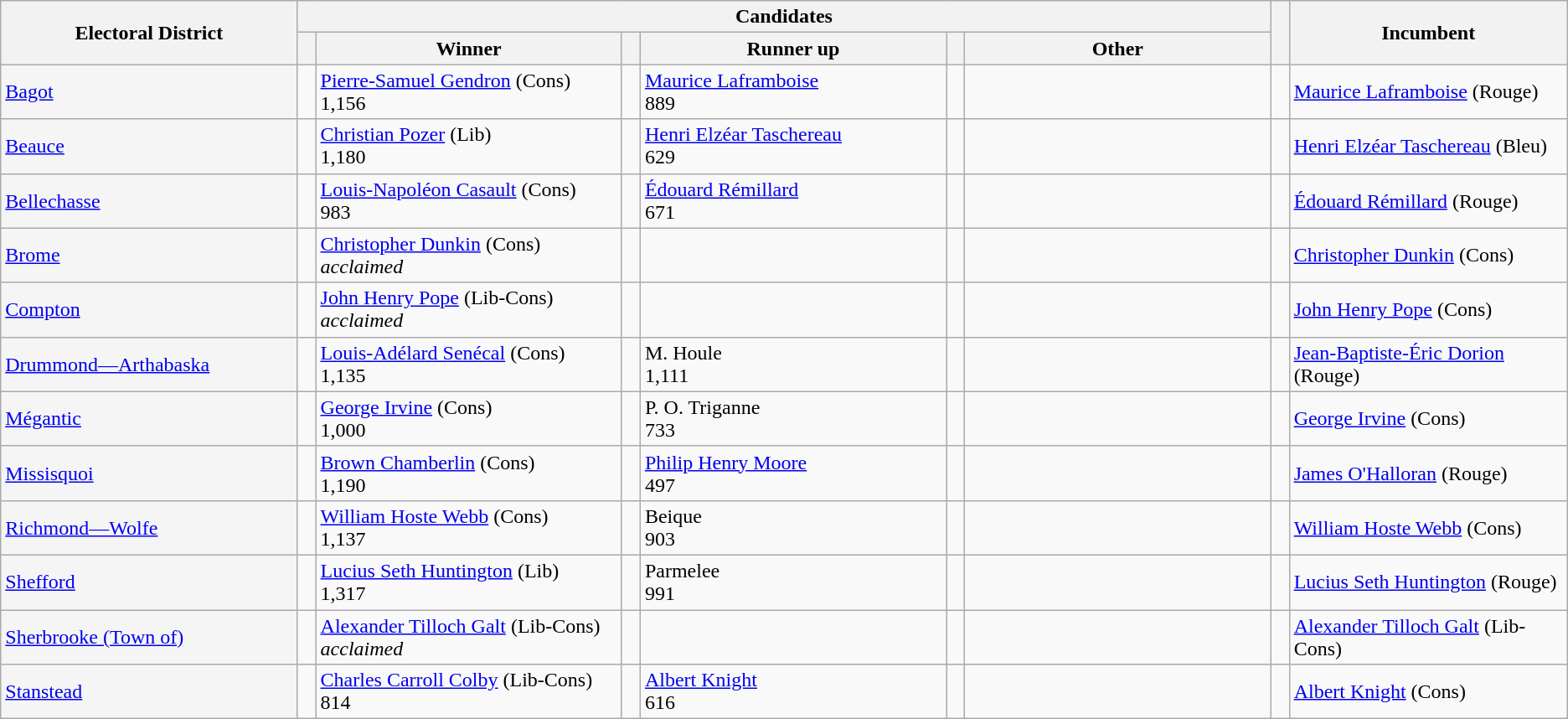<table class="wikitable">
<tr>
<th width=16% rowspan=2>Electoral District</th>
<th colspan=6>Candidates</th>
<th width=1% rowspan=2> </th>
<th width=15% rowspan=2>Incumbent</th>
</tr>
<tr>
<th width=1%> </th>
<th width=16.5%>Winner</th>
<th width=1%> </th>
<th width=16.5%>Runner up</th>
<th width=1%> </th>
<th width=16.5%>Other</th>
</tr>
<tr>
<td style="background:whitesmoke;"><a href='#'>Bagot</a></td>
<td></td>
<td><a href='#'>Pierre-Samuel Gendron</a> (Cons)<br> 1,156</td>
<td></td>
<td><a href='#'>Maurice Laframboise</a><br> 889</td>
<td></td>
<td></td>
<td></td>
<td><a href='#'>Maurice Laframboise</a> (Rouge)</td>
</tr>
<tr>
<td style="background:whitesmoke;"><a href='#'>Beauce</a></td>
<td></td>
<td><a href='#'>Christian Pozer</a> (Lib)<br> 1,180</td>
<td></td>
<td><a href='#'>Henri Elzéar Taschereau</a><br> 629</td>
<td></td>
<td></td>
<td></td>
<td><a href='#'>Henri Elzéar Taschereau</a> (Bleu)</td>
</tr>
<tr>
<td style="background:whitesmoke;"><a href='#'>Bellechasse</a></td>
<td></td>
<td><a href='#'>Louis-Napoléon Casault</a> (Cons)<br> 983</td>
<td></td>
<td><a href='#'>Édouard Rémillard</a><br> 671</td>
<td></td>
<td></td>
<td></td>
<td><a href='#'>Édouard Rémillard</a> (Rouge)</td>
</tr>
<tr>
<td style="background:whitesmoke;"><a href='#'>Brome</a></td>
<td></td>
<td><a href='#'>Christopher Dunkin</a> (Cons)<br> <em>acclaimed</em></td>
<td></td>
<td></td>
<td></td>
<td></td>
<td></td>
<td><a href='#'>Christopher Dunkin</a> (Cons)</td>
</tr>
<tr>
<td style="background:whitesmoke;"><a href='#'>Compton</a></td>
<td></td>
<td><a href='#'>John Henry Pope</a> (Lib-Cons)<br> <em>acclaimed</em></td>
<td></td>
<td></td>
<td></td>
<td></td>
<td></td>
<td><a href='#'>John Henry Pope</a> (Cons)</td>
</tr>
<tr>
<td style="background:whitesmoke;"><a href='#'>Drummond—Arthabaska</a></td>
<td></td>
<td><a href='#'>Louis-Adélard Senécal</a> (Cons)<br> 1,135</td>
<td></td>
<td>M. Houle <br> 1,111</td>
<td></td>
<td></td>
<td></td>
<td><a href='#'>Jean-Baptiste-Éric Dorion</a> (Rouge)</td>
</tr>
<tr>
<td style="background:whitesmoke;"><a href='#'>Mégantic</a></td>
<td></td>
<td><a href='#'>George Irvine</a> (Cons)<br> 1,000</td>
<td></td>
<td>P. O. Triganne <br> 733</td>
<td></td>
<td></td>
<td></td>
<td><a href='#'>George Irvine</a> (Cons)</td>
</tr>
<tr>
<td style="background:whitesmoke;"><a href='#'>Missisquoi</a></td>
<td></td>
<td><a href='#'>Brown Chamberlin</a> (Cons)<br> 1,190</td>
<td></td>
<td><a href='#'>Philip Henry Moore</a> <br> 497</td>
<td></td>
<td></td>
<td></td>
<td><a href='#'>James O'Halloran</a> (Rouge)</td>
</tr>
<tr>
<td style="background:whitesmoke;"><a href='#'>Richmond—Wolfe</a></td>
<td></td>
<td><a href='#'>William Hoste Webb</a> (Cons)<br> 1,137</td>
<td></td>
<td>Beique <br> 903</td>
<td></td>
<td></td>
<td></td>
<td><a href='#'>William Hoste Webb</a> (Cons)</td>
</tr>
<tr>
<td style="background:whitesmoke;"><a href='#'>Shefford</a></td>
<td></td>
<td><a href='#'>Lucius Seth Huntington</a> (Lib)<br> 1,317</td>
<td></td>
<td>Parmelee<br> 991</td>
<td></td>
<td></td>
<td></td>
<td><a href='#'>Lucius Seth Huntington</a> (Rouge)</td>
</tr>
<tr>
<td style="background:whitesmoke;"><a href='#'>Sherbrooke (Town of)</a></td>
<td></td>
<td><a href='#'>Alexander Tilloch Galt</a> (Lib-Cons)<br> <em>acclaimed</em></td>
<td></td>
<td></td>
<td></td>
<td></td>
<td></td>
<td><a href='#'>Alexander Tilloch Galt</a> (Lib-Cons)</td>
</tr>
<tr>
<td style="background:whitesmoke;"><a href='#'>Stanstead</a></td>
<td></td>
<td><a href='#'>Charles Carroll Colby</a> (Lib-Cons)<br> 814</td>
<td></td>
<td><a href='#'>Albert Knight</a><br> 616</td>
<td></td>
<td></td>
<td></td>
<td><a href='#'>Albert Knight</a> (Cons)</td>
</tr>
</table>
